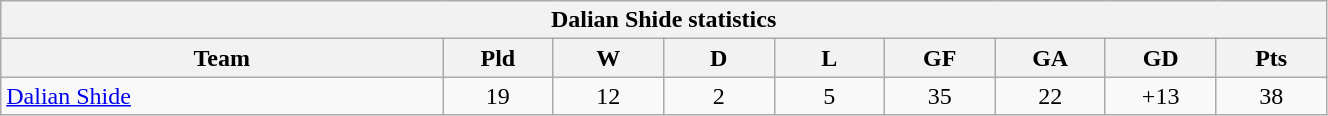<table width=70% class="wikitable" style="text-align:">
<tr>
<th colspan=9>Dalian Shide statistics</th>
</tr>
<tr>
<th width=20%>Team</th>
<th width=5%>Pld</th>
<th width=5%>W</th>
<th width=5%>D</th>
<th width=5%>L</th>
<th width=5%>GF</th>
<th width=5%>GA</th>
<th width=5%>GD</th>
<th width=5%>Pts</th>
</tr>
<tr align=center>
<td align=left> <a href='#'>Dalian Shide</a></td>
<td>19</td>
<td>12</td>
<td>2</td>
<td>5</td>
<td>35</td>
<td>22</td>
<td>+13</td>
<td>38</td>
</tr>
</table>
